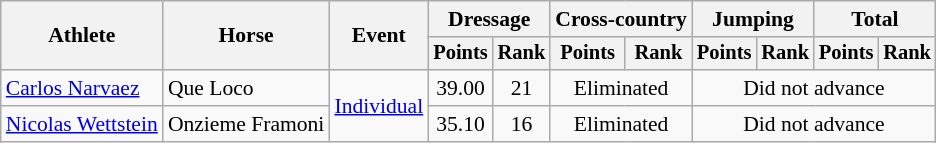<table class=wikitable style=font-size:90%;text-align:center>
<tr>
<th rowspan=2>Athlete</th>
<th rowspan=2>Horse</th>
<th rowspan=2>Event</th>
<th colspan=2>Dressage</th>
<th colspan=2>Cross-country</th>
<th colspan=2>Jumping</th>
<th colspan=2>Total</th>
</tr>
<tr style=font-size:95%>
<th>Points</th>
<th>Rank</th>
<th>Points</th>
<th>Rank</th>
<th>Points</th>
<th>Rank</th>
<th>Points</th>
<th>Rank</th>
</tr>
<tr>
<td align=left><a href='#'>Carlos Narvaez</a></td>
<td align=left>Que Loco</td>
<td align=left rowspan=2><a href='#'>Individual</a></td>
<td>39.00</td>
<td>21</td>
<td colspan=2>Eliminated</td>
<td colspan=4>Did not advance</td>
</tr>
<tr>
<td align=left><a href='#'>Nicolas Wettstein</a></td>
<td align=left>Onzieme Framoni</td>
<td>35.10</td>
<td>16</td>
<td colspan=2>Eliminated</td>
<td colspan=4>Did not advance</td>
</tr>
</table>
